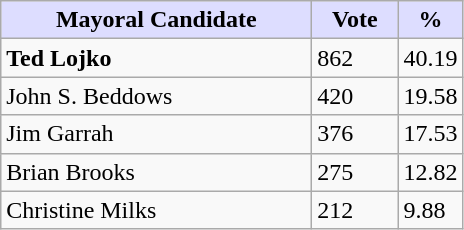<table class="wikitable">
<tr>
<th style="background:#ddf; width:200px;">Mayoral Candidate</th>
<th style="background:#ddf; width:50px;">Vote</th>
<th style="background:#ddf; width:30px;">%</th>
</tr>
<tr>
<td><strong>Ted Lojko</strong></td>
<td>862</td>
<td>40.19</td>
</tr>
<tr>
<td>John S. Beddows</td>
<td>420</td>
<td>19.58</td>
</tr>
<tr>
<td>Jim Garrah</td>
<td>376</td>
<td>17.53</td>
</tr>
<tr>
<td>Brian Brooks</td>
<td>275</td>
<td>12.82</td>
</tr>
<tr>
<td>Christine Milks</td>
<td>212</td>
<td>9.88</td>
</tr>
</table>
